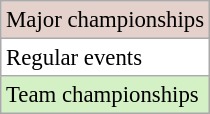<table class=wikitable style="font-size:95%">
<tr style="background:#e5d1cb;">
<td>Major championships</td>
</tr>
<tr style="background:#fff;">
<td>Regular events</td>
</tr>
<tr style="background:#D4F1C5;">
<td>Team championships</td>
</tr>
</table>
